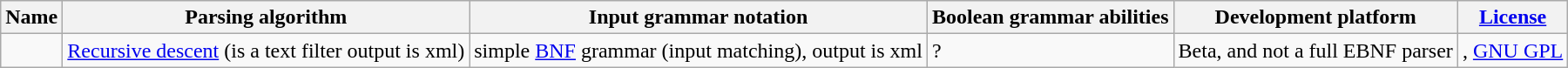<table class="wikitable sortable">
<tr>
<th>Name</th>
<th>Parsing algorithm</th>
<th>Input grammar notation</th>
<th>Boolean grammar abilities</th>
<th>Development platform</th>
<th><a href='#'>License</a></th>
</tr>
<tr>
<td></td>
<td><a href='#'>Recursive descent</a> (is a text filter output is xml)</td>
<td>simple <a href='#'>BNF</a> grammar (input matching), output is xml</td>
<td>?</td>
<td>Beta, and not a full EBNF parser</td>
<td>, <a href='#'>GNU GPL</a></td>
</tr>
</table>
